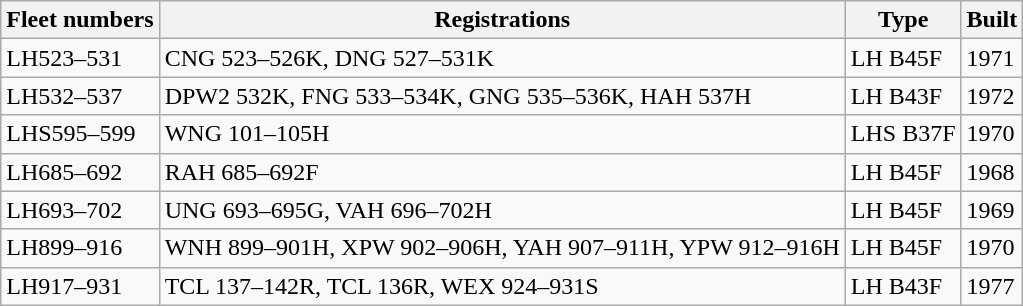<table class="wikitable">
<tr>
<th>Fleet numbers</th>
<th>Registrations</th>
<th>Type</th>
<th>Built</th>
</tr>
<tr>
<td>LH523–531</td>
<td>CNG 523–526K, DNG 527–531K</td>
<td>LH B45F</td>
<td>1971</td>
</tr>
<tr>
<td>LH532–537</td>
<td>DPW2 532K, FNG 533–534K, GNG 535–536K, HAH 537H</td>
<td>LH B43F</td>
<td>1972</td>
</tr>
<tr>
<td>LHS595–599</td>
<td>WNG 101–105H</td>
<td>LHS B37F</td>
<td>1970</td>
</tr>
<tr>
<td>LH685–692</td>
<td>RAH 685–692F</td>
<td>LH B45F</td>
<td>1968</td>
</tr>
<tr>
<td>LH693–702</td>
<td>UNG 693–695G, VAH 696–702H</td>
<td>LH B45F</td>
<td>1969</td>
</tr>
<tr>
<td>LH899–916</td>
<td>WNH 899–901H, XPW 902–906H, YAH 907–911H, YPW 912–916H</td>
<td>LH B45F</td>
<td>1970</td>
</tr>
<tr>
<td>LH917–931</td>
<td>TCL 137–142R, TCL 136R, WEX 924–931S</td>
<td>LH B43F</td>
<td>1977</td>
</tr>
</table>
